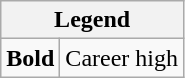<table class="wikitable mw-collapsible mw-collapsed">
<tr>
<th colspan="2">Legend</th>
</tr>
<tr>
<td><strong>Bold</strong></td>
<td>Career high</td>
</tr>
</table>
